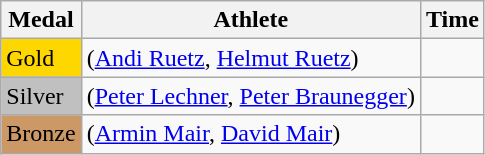<table class="wikitable">
<tr>
<th>Medal</th>
<th>Athlete</th>
<th>Time</th>
</tr>
<tr>
<td bgcolor="gold">Gold</td>
<td> (<a href='#'>Andi Ruetz</a>, <a href='#'>Helmut Ruetz</a>)</td>
<td></td>
</tr>
<tr>
<td bgcolor="silver">Silver</td>
<td> (<a href='#'>Peter Lechner</a>, <a href='#'>Peter Braunegger</a>)</td>
<td></td>
</tr>
<tr>
<td bgcolor="CC9966">Bronze</td>
<td> (<a href='#'>Armin Mair</a>, <a href='#'>David Mair</a>)</td>
<td></td>
</tr>
</table>
